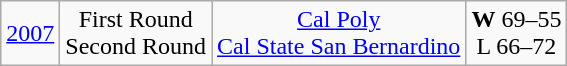<table class="wikitable">
<tr align="center">
<td><a href='#'>2007</a></td>
<td>First Round<br>Second Round</td>
<td><a href='#'>Cal Poly</a><br><a href='#'>Cal State San Bernardino</a></td>
<td><strong>W</strong> 69–55<br>L 66–72</td>
</tr>
</table>
